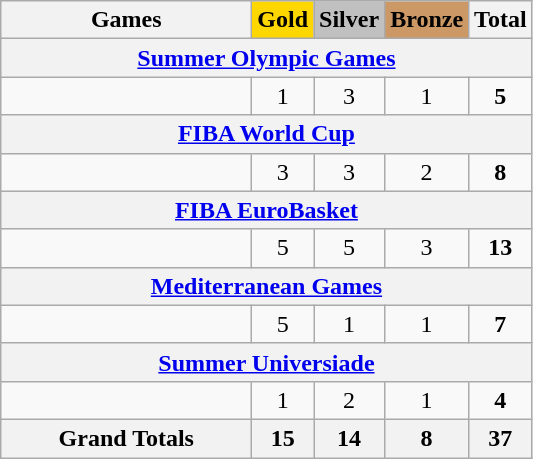<table class="wikitable sortable plainrowheaders" border="1" style="text-align:center;">
<tr>
<th scope="col" style="width:10em;">Games</th>
<th scope="col" style="background-color:gold; font-weight:bold;">Gold</th>
<th scope="col" style="background-color:silver; font-weight:bold;">Silver</th>
<th scope="col" style="background-color:#cc9966; font-weight:bold;">Bronze</th>
<th scope="col">Total</th>
</tr>
<tr>
<th align="center" colspan="5"><a href='#'>Summer Olympic Games</a></th>
</tr>
<tr>
<td align="center"></td>
<td>1</td>
<td>3</td>
<td>1</td>
<td><strong>5</strong></td>
</tr>
<tr>
<th align="center" colspan="5"><a href='#'>FIBA World Cup</a></th>
</tr>
<tr>
<td align="center"></td>
<td>3</td>
<td>3</td>
<td>2</td>
<td><strong>8</strong></td>
</tr>
<tr>
<th align="center" colspan="5"><a href='#'>FIBA EuroBasket</a></th>
</tr>
<tr>
<td align="center"></td>
<td>5</td>
<td>5</td>
<td>3</td>
<td><strong>13</strong></td>
</tr>
<tr>
<th align="center" colspan="5"><a href='#'>Mediterranean Games</a></th>
</tr>
<tr>
<td align="center"></td>
<td>5</td>
<td>1</td>
<td>1</td>
<td><strong>7</strong></td>
</tr>
<tr>
<th align="center" colspan="5"><a href='#'>Summer Universiade</a></th>
</tr>
<tr>
<td align="center"></td>
<td>1</td>
<td>2</td>
<td>1</td>
<td><strong>4</strong></td>
</tr>
<tr>
<th align="center"><strong>Grand Totals</strong></th>
<th>15</th>
<th>14</th>
<th>8</th>
<th><strong>37</strong></th>
</tr>
</table>
